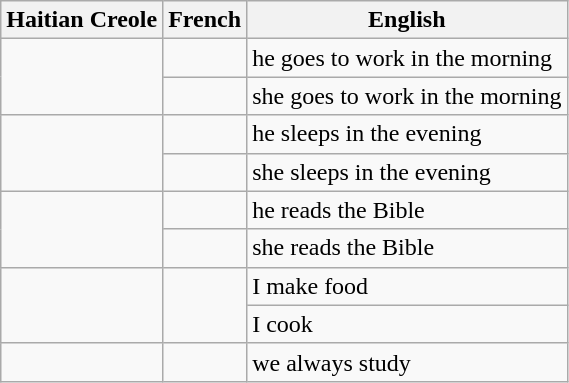<table class="wikitable">
<tr>
<th scope="col">Haitian Creole</th>
<th scope="col">French</th>
<th scope="col">English</th>
</tr>
<tr>
<td rowspan="2"></td>
<td></td>
<td>he goes to work in the morning</td>
</tr>
<tr>
<td></td>
<td>she goes to work in the morning</td>
</tr>
<tr>
<td rowspan="2"></td>
<td></td>
<td>he sleeps in the evening</td>
</tr>
<tr>
<td></td>
<td>she sleeps in the evening</td>
</tr>
<tr>
<td rowspan="2"></td>
<td></td>
<td>he reads the Bible</td>
</tr>
<tr>
<td></td>
<td>she reads the Bible</td>
</tr>
<tr>
<td rowspan="2"></td>
<td rowspan="2"></td>
<td>I make food</td>
</tr>
<tr>
<td>I cook</td>
</tr>
<tr>
<td></td>
<td></td>
<td>we always study</td>
</tr>
</table>
